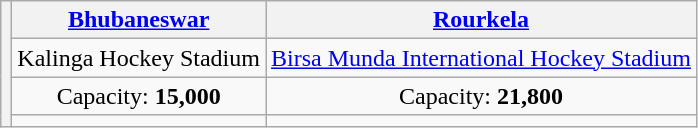<table class="wikitable" style="text-align:center">
<tr>
<th rowspan="4"></th>
<th><a href='#'>Bhubaneswar</a></th>
<th><a href='#'>Rourkela</a></th>
</tr>
<tr>
<td>Kalinga Hockey Stadium</td>
<td><a href='#'>Birsa Munda International Hockey Stadium</a></td>
</tr>
<tr>
<td>Capacity: <strong>15,000</strong></td>
<td>Capacity: <strong>21,800</strong></td>
</tr>
<tr>
<td></td>
<td></td>
</tr>
</table>
